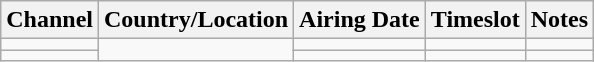<table class="wikitable">
<tr>
<th>Channel</th>
<th>Country/Location</th>
<th>Airing Date</th>
<th>Timeslot</th>
<th>Notes</th>
</tr>
<tr>
<td></td>
<td rowspan="2"></td>
<td></td>
<td></td>
<td></td>
</tr>
<tr>
<td></td>
<td></td>
<td></td>
<td></td>
</tr>
</table>
